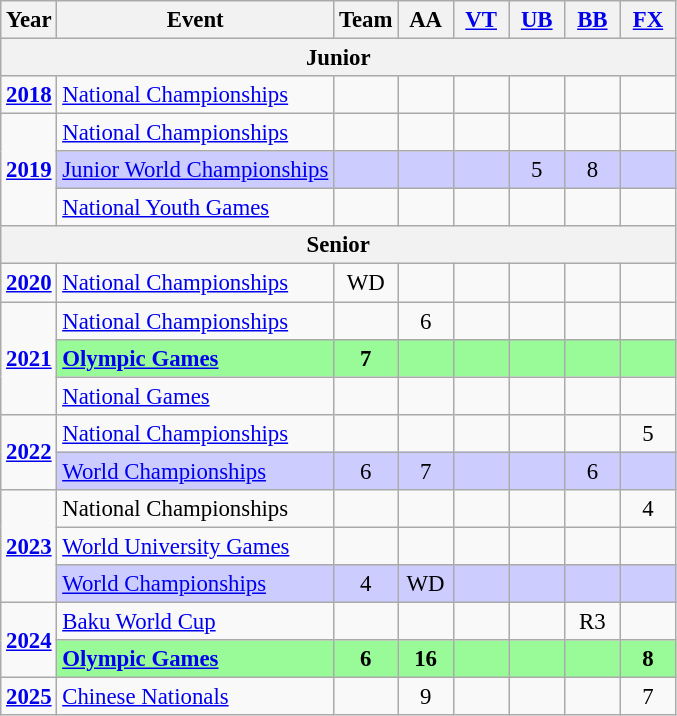<table class="wikitable" style="text-align:center; font-size:95%;">
<tr>
<th align=center>Year</th>
<th align=center>Event</th>
<th style="width:30px;">Team</th>
<th style="width:30px;">AA</th>
<th style="width:30px;"><a href='#'>VT</a></th>
<th style="width:30px;"><a href='#'>UB</a></th>
<th style="width:30px;"><a href='#'>BB</a></th>
<th style="width:30px;"><a href='#'>FX</a></th>
</tr>
<tr>
<th colspan="8"><strong>Junior</strong></th>
</tr>
<tr>
<td rowspan="1"><strong><a href='#'>2018</a></strong></td>
<td align=left><a href='#'>National Championships</a></td>
<td></td>
<td></td>
<td></td>
<td></td>
<td></td>
<td></td>
</tr>
<tr>
<td rowspan="3"><strong><a href='#'>2019</a></strong></td>
<td align=left><a href='#'>National Championships</a></td>
<td></td>
<td></td>
<td></td>
<td></td>
<td></td>
<td></td>
</tr>
<tr style="background:#ccf;">
<td align=left><a href='#'>Junior World Championships</a></td>
<td></td>
<td></td>
<td></td>
<td>5</td>
<td>8</td>
<td></td>
</tr>
<tr>
<td align=left><a href='#'>National Youth Games</a></td>
<td></td>
<td></td>
<td></td>
<td></td>
<td></td>
<td></td>
</tr>
<tr>
<th colspan="8"><strong>Senior</strong></th>
</tr>
<tr>
<td rowspan="1"><strong><a href='#'>2020</a></strong></td>
<td align="left"><a href='#'>National Championships</a></td>
<td>WD</td>
<td></td>
<td></td>
<td></td>
<td></td>
<td></td>
</tr>
<tr>
<td rowspan="3"><strong><a href='#'>2021</a></strong></td>
<td align = left><a href='#'>National Championships</a></td>
<td></td>
<td>6</td>
<td></td>
<td></td>
<td></td>
<td></td>
</tr>
<tr bgcolor=98FB98>
<td align=left><strong><a href='#'>Olympic Games</a></strong></td>
<td><strong>7</strong></td>
<td></td>
<td></td>
<td></td>
<td></td>
<td></td>
</tr>
<tr>
<td align=left><a href='#'>National Games</a></td>
<td></td>
<td></td>
<td></td>
<td></td>
<td></td>
<td></td>
</tr>
<tr>
<td rowspan="2"><strong><a href='#'>2022</a></strong></td>
<td align=left><a href='#'>National Championships</a></td>
<td></td>
<td></td>
<td></td>
<td></td>
<td></td>
<td>5</td>
</tr>
<tr bgcolor=#CCCCFF>
<td align=left><a href='#'>World Championships</a></td>
<td>6</td>
<td>7</td>
<td></td>
<td></td>
<td>6</td>
<td></td>
</tr>
<tr>
<td rowspan="3"><strong><a href='#'>2023</a></strong></td>
<td align=left>National Championships</td>
<td></td>
<td></td>
<td></td>
<td></td>
<td></td>
<td>4</td>
</tr>
<tr>
<td align=left><a href='#'>World University Games</a></td>
<td></td>
<td></td>
<td></td>
<td></td>
<td></td>
<td></td>
</tr>
<tr bgcolor=#CCCCFF>
<td align=left><a href='#'>World Championships</a></td>
<td>4</td>
<td>WD</td>
<td></td>
<td></td>
<td></td>
<td></td>
</tr>
<tr>
<td rowspan="2"><strong><a href='#'>2024</a></strong></td>
<td align=left><a href='#'>Baku World Cup</a></td>
<td></td>
<td></td>
<td></td>
<td></td>
<td>R3</td>
<td></td>
</tr>
<tr bgcolor=98FB98>
<td align=left><strong><a href='#'>Olympic Games</a></strong></td>
<td><strong>6</strong></td>
<td><strong>16</strong></td>
<td></td>
<td></td>
<td></td>
<td><strong>8</strong></td>
</tr>
<tr>
<td rowspan="1"><strong><a href='#'>2025</a></strong></td>
<td align=left><a href='#'>Chinese Nationals</a></td>
<td></td>
<td>9</td>
<td></td>
<td></td>
<td></td>
<td>7</td>
</tr>
</table>
